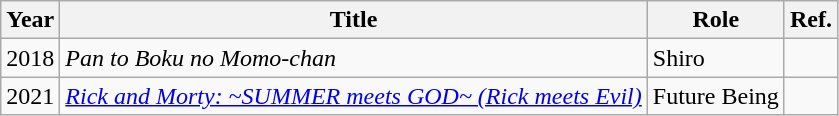<table class="wikitable sortable plainrowheaders">
<tr>
<th scope="col">Year</th>
<th scope="col">Title</th>
<th scope="col">Role</th>
<th scope="col" class="unsortable">Ref.</th>
</tr>
<tr>
<td>2018</td>
<td><em>Pan to Boku no Momo-chan</em></td>
<td>Shiro</td>
<td></td>
</tr>
<tr>
<td>2021</td>
<td><em><a href='#'>Rick and Morty: ~SUMMER meets GOD~ (Rick meets Evil)</a></em></td>
<td>Future Being</td>
<td></td>
</tr>
</table>
